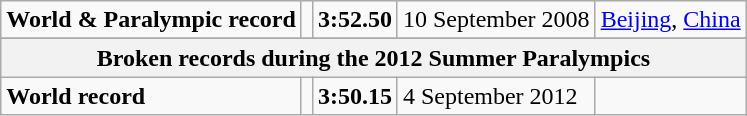<table class="wikitable">
<tr>
<td><strong>World & Paralympic record</strong></td>
<td></td>
<td><strong>3:52.50</strong></td>
<td>10 September 2008</td>
<td><a href='#'>Beijing</a>, <a href='#'>China</a></td>
</tr>
<tr>
</tr>
<tr>
<th colspan="5">Broken records during the 2012 Summer Paralympics</th>
</tr>
<tr>
<td><strong>World record</strong></td>
<td></td>
<td><strong>3:50.15</strong></td>
<td>4 September 2012</td>
<td></td>
</tr>
</table>
